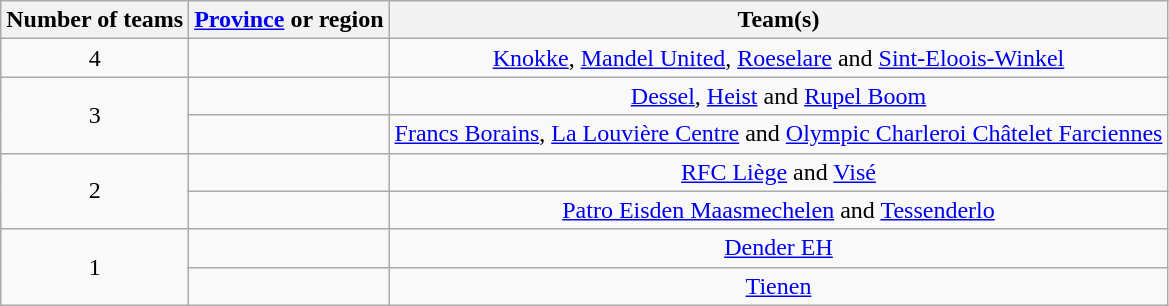<table class="wikitable" style="text-align:center">
<tr>
<th>Number of teams</th>
<th><a href='#'>Province</a> or region</th>
<th>Team(s)</th>
</tr>
<tr>
<td>4</td>
<td align="left"></td>
<td><a href='#'>Knokke</a>, <a href='#'>Mandel United</a>, <a href='#'>Roeselare</a> and <a href='#'>Sint-Eloois-Winkel</a></td>
</tr>
<tr>
<td rowspan="2">3</td>
<td align="left"></td>
<td><a href='#'>Dessel</a>, <a href='#'>Heist</a> and <a href='#'>Rupel Boom</a></td>
</tr>
<tr>
<td align="left"></td>
<td><a href='#'>Francs Borains</a>, <a href='#'>La Louvière Centre</a> and <a href='#'>Olympic Charleroi Châtelet Farciennes</a></td>
</tr>
<tr>
<td rowspan="2">2</td>
<td align="left"></td>
<td><a href='#'>RFC Liège</a> and <a href='#'>Visé</a></td>
</tr>
<tr>
<td align="left"></td>
<td><a href='#'>Patro Eisden Maasmechelen</a> and <a href='#'>Tessenderlo</a></td>
</tr>
<tr>
<td rowspan="2">1</td>
<td align="left"></td>
<td><a href='#'>Dender EH</a></td>
</tr>
<tr>
<td align="left"></td>
<td><a href='#'>Tienen</a></td>
</tr>
</table>
